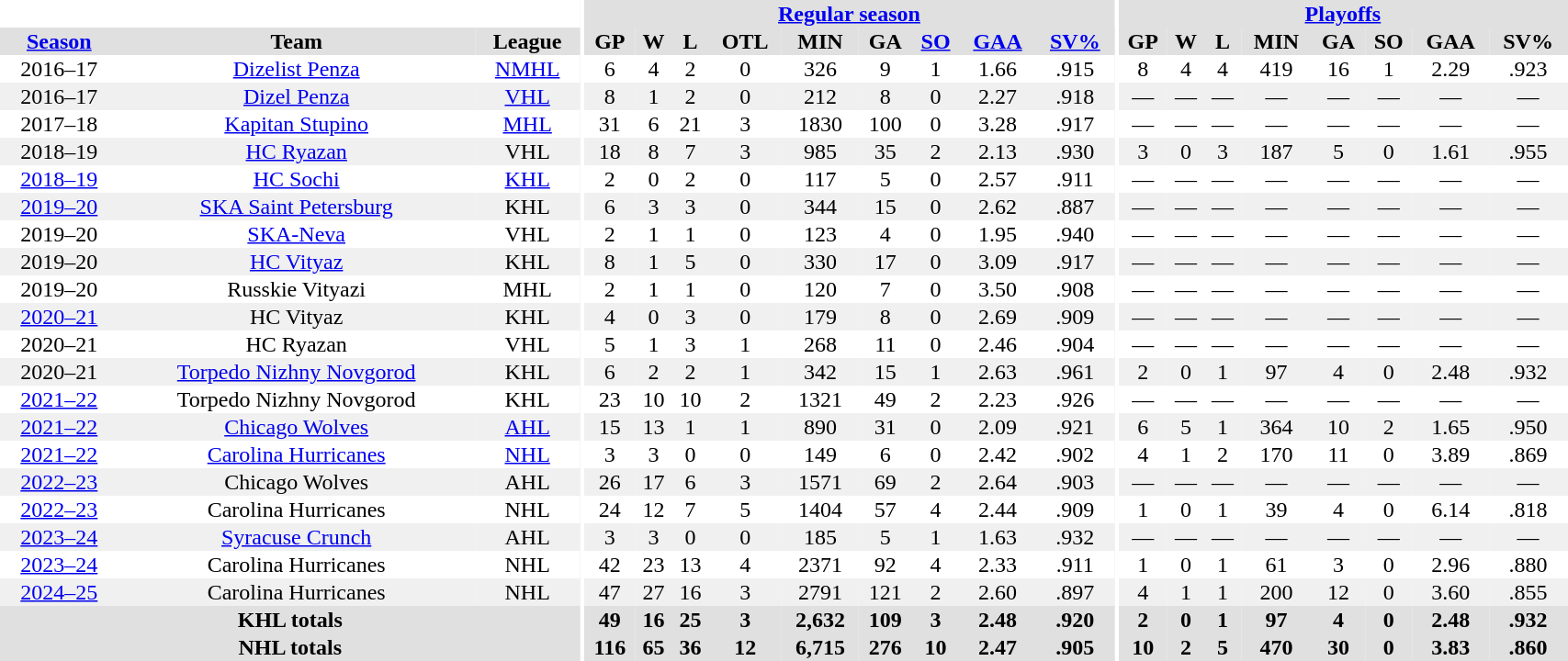<table border="0" cellpadding="1" cellspacing="0" style="width:90%; text-align:center;">
<tr bgcolor="#e0e0e0">
<th colspan="3" bgcolor="#ffffff"></th>
<th rowspan="99" bgcolor="#ffffff"></th>
<th colspan="9" bgcolor="#e0e0e0"><a href='#'>Regular season</a></th>
<th rowspan="99" bgcolor="#ffffff"></th>
<th colspan="8" bgcolor="#e0e0e0"><a href='#'>Playoffs</a></th>
</tr>
<tr bgcolor="#e0e0e0">
<th><a href='#'>Season</a></th>
<th>Team</th>
<th>League</th>
<th>GP</th>
<th>W</th>
<th>L</th>
<th>OTL</th>
<th>MIN</th>
<th>GA</th>
<th><a href='#'>SO</a></th>
<th><a href='#'>GAA</a></th>
<th><a href='#'>SV%</a></th>
<th>GP</th>
<th>W</th>
<th>L</th>
<th>MIN</th>
<th>GA</th>
<th>SO</th>
<th>GAA</th>
<th>SV%</th>
</tr>
<tr>
<td>2016–17</td>
<td><a href='#'>Dizelist Penza</a></td>
<td><a href='#'>NMHL</a></td>
<td>6</td>
<td>4</td>
<td>2</td>
<td>0</td>
<td>326</td>
<td>9</td>
<td>1</td>
<td>1.66</td>
<td>.915</td>
<td>8</td>
<td>4</td>
<td>4</td>
<td>419</td>
<td>16</td>
<td>1</td>
<td>2.29</td>
<td>.923</td>
</tr>
<tr bgcolor="#f0f0f0">
<td>2016–17</td>
<td><a href='#'>Dizel Penza</a></td>
<td><a href='#'>VHL</a></td>
<td>8</td>
<td>1</td>
<td>2</td>
<td>0</td>
<td>212</td>
<td>8</td>
<td>0</td>
<td>2.27</td>
<td>.918</td>
<td>—</td>
<td>—</td>
<td>—</td>
<td>—</td>
<td —>—</td>
<td>—</td>
<td>—</td>
<td>—</td>
</tr>
<tr>
<td>2017–18</td>
<td><a href='#'>Kapitan Stupino</a></td>
<td><a href='#'>MHL</a></td>
<td>31</td>
<td>6</td>
<td>21</td>
<td>3</td>
<td>1830</td>
<td>100</td>
<td>0</td>
<td>3.28</td>
<td>.917</td>
<td>—</td>
<td>—</td>
<td>—</td>
<td>—</td>
<td —>—</td>
<td>—</td>
<td>—</td>
<td>—</td>
</tr>
<tr bgcolor="#f0f0f0">
<td>2018–19</td>
<td><a href='#'>HC Ryazan</a></td>
<td>VHL</td>
<td>18</td>
<td>8</td>
<td>7</td>
<td>3</td>
<td>985</td>
<td>35</td>
<td>2</td>
<td>2.13</td>
<td>.930</td>
<td>3</td>
<td>0</td>
<td>3</td>
<td>187</td>
<td>5</td>
<td>0</td>
<td>1.61</td>
<td>.955</td>
</tr>
<tr>
<td><a href='#'>2018–19</a></td>
<td><a href='#'>HC Sochi</a></td>
<td><a href='#'>KHL</a></td>
<td>2</td>
<td>0</td>
<td>2</td>
<td>0</td>
<td>117</td>
<td>5</td>
<td>0</td>
<td>2.57</td>
<td>.911</td>
<td>—</td>
<td>—</td>
<td>—</td>
<td>—</td>
<td —>—</td>
<td>—</td>
<td>—</td>
<td>—</td>
</tr>
<tr bgcolor="#f0f0f0">
<td><a href='#'>2019–20</a></td>
<td><a href='#'>SKA Saint Petersburg</a></td>
<td>KHL</td>
<td>6</td>
<td>3</td>
<td>3</td>
<td>0</td>
<td>344</td>
<td>15</td>
<td>0</td>
<td>2.62</td>
<td>.887</td>
<td>—</td>
<td>—</td>
<td>—</td>
<td>—</td>
<td —>—</td>
<td>—</td>
<td>—</td>
<td>—</td>
</tr>
<tr>
<td>2019–20</td>
<td><a href='#'>SKA-Neva</a></td>
<td>VHL</td>
<td>2</td>
<td>1</td>
<td>1</td>
<td>0</td>
<td>123</td>
<td>4</td>
<td>0</td>
<td>1.95</td>
<td>.940</td>
<td>—</td>
<td>—</td>
<td>—</td>
<td>—</td>
<td —>—</td>
<td>—</td>
<td>—</td>
<td>—</td>
</tr>
<tr bgcolor="#f0f0f0">
<td>2019–20</td>
<td><a href='#'>HC Vityaz</a></td>
<td>KHL</td>
<td>8</td>
<td>1</td>
<td>5</td>
<td>0</td>
<td>330</td>
<td>17</td>
<td>0</td>
<td>3.09</td>
<td>.917</td>
<td>—</td>
<td>—</td>
<td>—</td>
<td>—</td>
<td —>—</td>
<td>—</td>
<td>—</td>
<td>—</td>
</tr>
<tr>
<td>2019–20</td>
<td>Russkie Vityazi</td>
<td>MHL</td>
<td>2</td>
<td>1</td>
<td>1</td>
<td>0</td>
<td>120</td>
<td>7</td>
<td>0</td>
<td>3.50</td>
<td>.908</td>
<td>—</td>
<td>—</td>
<td>—</td>
<td>—</td>
<td —>—</td>
<td>—</td>
<td>—</td>
<td>—</td>
</tr>
<tr bgcolor="#f0f0f0">
<td><a href='#'>2020–21</a></td>
<td>HC Vityaz</td>
<td>KHL</td>
<td>4</td>
<td>0</td>
<td>3</td>
<td>0</td>
<td>179</td>
<td>8</td>
<td>0</td>
<td>2.69</td>
<td>.909</td>
<td>—</td>
<td>—</td>
<td>—</td>
<td>—</td>
<td —>—</td>
<td>—</td>
<td>—</td>
<td>—</td>
</tr>
<tr>
<td>2020–21</td>
<td>HC Ryazan</td>
<td>VHL</td>
<td>5</td>
<td>1</td>
<td>3</td>
<td>1</td>
<td>268</td>
<td>11</td>
<td>0</td>
<td>2.46</td>
<td>.904</td>
<td>—</td>
<td>—</td>
<td>—</td>
<td>—</td>
<td —>—</td>
<td>—</td>
<td>—</td>
<td>—</td>
</tr>
<tr bgcolor="#f0f0f0">
<td>2020–21</td>
<td><a href='#'>Torpedo Nizhny Novgorod</a></td>
<td>KHL</td>
<td>6</td>
<td>2</td>
<td>2</td>
<td>1</td>
<td>342</td>
<td>15</td>
<td>1</td>
<td>2.63</td>
<td>.961</td>
<td>2</td>
<td>0</td>
<td>1</td>
<td>97</td>
<td>4</td>
<td>0</td>
<td>2.48</td>
<td>.932</td>
</tr>
<tr>
<td><a href='#'>2021–22</a></td>
<td>Torpedo Nizhny Novgorod</td>
<td>KHL</td>
<td>23</td>
<td>10</td>
<td>10</td>
<td>2</td>
<td>1321</td>
<td>49</td>
<td>2</td>
<td>2.23</td>
<td>.926</td>
<td>—</td>
<td>—</td>
<td>—</td>
<td>—</td>
<td>—</td>
<td>—</td>
<td>—</td>
<td>—</td>
</tr>
<tr bgcolor="#f0f0f0">
<td><a href='#'>2021–22</a></td>
<td><a href='#'>Chicago Wolves</a></td>
<td><a href='#'>AHL</a></td>
<td>15</td>
<td>13</td>
<td>1</td>
<td>1</td>
<td>890</td>
<td>31</td>
<td>0</td>
<td>2.09</td>
<td>.921</td>
<td>6</td>
<td>5</td>
<td>1</td>
<td>364</td>
<td>10</td>
<td>2</td>
<td>1.65</td>
<td>.950</td>
</tr>
<tr>
<td><a href='#'>2021–22</a></td>
<td><a href='#'>Carolina Hurricanes</a></td>
<td><a href='#'>NHL</a></td>
<td>3</td>
<td>3</td>
<td>0</td>
<td>0</td>
<td>149</td>
<td>6</td>
<td>0</td>
<td>2.42</td>
<td>.902</td>
<td>4</td>
<td>1</td>
<td>2</td>
<td>170</td>
<td>11</td>
<td>0</td>
<td>3.89</td>
<td>.869</td>
</tr>
<tr bgcolor="#f0f0f0">
<td><a href='#'>2022–23</a></td>
<td>Chicago Wolves</td>
<td>AHL</td>
<td>26</td>
<td>17</td>
<td>6</td>
<td>3</td>
<td>1571</td>
<td>69</td>
<td>2</td>
<td>2.64</td>
<td>.903</td>
<td>—</td>
<td>—</td>
<td>—</td>
<td>—</td>
<td>—</td>
<td>—</td>
<td>—</td>
<td>—</td>
</tr>
<tr>
<td><a href='#'>2022–23</a></td>
<td>Carolina Hurricanes</td>
<td>NHL</td>
<td>24</td>
<td>12</td>
<td>7</td>
<td>5</td>
<td>1404</td>
<td>57</td>
<td>4</td>
<td>2.44</td>
<td>.909</td>
<td>1</td>
<td>0</td>
<td>1</td>
<td>39</td>
<td>4</td>
<td>0</td>
<td>6.14</td>
<td>.818</td>
</tr>
<tr bgcolor="#f0f0f0">
<td><a href='#'>2023–24</a></td>
<td><a href='#'>Syracuse Crunch</a></td>
<td>AHL</td>
<td>3</td>
<td>3</td>
<td>0</td>
<td>0</td>
<td>185</td>
<td>5</td>
<td>1</td>
<td>1.63</td>
<td>.932</td>
<td>—</td>
<td>—</td>
<td>—</td>
<td>—</td>
<td>—</td>
<td>—</td>
<td>—</td>
<td>—</td>
</tr>
<tr>
<td><a href='#'>2023–24</a></td>
<td>Carolina Hurricanes</td>
<td>NHL</td>
<td>42</td>
<td>23</td>
<td>13</td>
<td>4</td>
<td>2371</td>
<td>92</td>
<td>4</td>
<td>2.33</td>
<td>.911</td>
<td>1</td>
<td>0</td>
<td>1</td>
<td>61</td>
<td>3</td>
<td>0</td>
<td>2.96</td>
<td>.880</td>
</tr>
<tr bgcolor="#f0f0f0">
<td><a href='#'>2024–25</a></td>
<td>Carolina Hurricanes</td>
<td>NHL</td>
<td>47</td>
<td>27</td>
<td>16</td>
<td>3</td>
<td>2791</td>
<td>121</td>
<td>2</td>
<td>2.60</td>
<td>.897</td>
<td>4</td>
<td>1</td>
<td>1</td>
<td>200</td>
<td>12</td>
<td>0</td>
<td>3.60</td>
<td>.855</td>
</tr>
<tr bgcolor="#e0e0e0">
<th colspan="3">KHL totals</th>
<th>49</th>
<th>16</th>
<th>25</th>
<th>3</th>
<th>2,632</th>
<th>109</th>
<th>3</th>
<th>2.48</th>
<th>.920</th>
<th>2</th>
<th>0</th>
<th>1</th>
<th>97</th>
<th>4</th>
<th>0</th>
<th>2.48</th>
<th>.932</th>
</tr>
<tr bgcolor="#e0e0e0">
<th colspan="3">NHL totals</th>
<th>116</th>
<th>65</th>
<th>36</th>
<th>12</th>
<th>6,715</th>
<th>276</th>
<th>10</th>
<th>2.47</th>
<th>.905</th>
<th>10</th>
<th>2</th>
<th>5</th>
<th>470</th>
<th>30</th>
<th>0</th>
<th>3.83</th>
<th>.860</th>
</tr>
</table>
